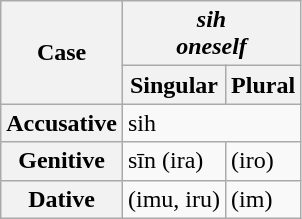<table class="wikitable">
<tr>
<th rowspan="2"><strong>Case</strong></th>
<th colspan="2"><strong><em>sih<em><br> oneself<strong></th>
</tr>
<tr>
<th></strong>Singular<strong></th>
<th></strong>Plural<strong></th>
</tr>
<tr>
<th></strong>Accusative<strong></th>
<td colspan="2">sih</td>
</tr>
<tr>
<th></strong>Genitive<strong></th>
<td>sīn (ira)</td>
<td>(iro)</td>
</tr>
<tr>
<th></strong>Dative<strong></th>
<td>(imu, iru)</td>
<td>(im)</td>
</tr>
</table>
